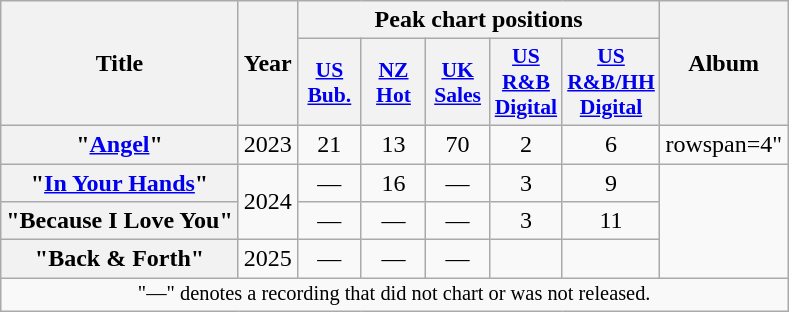<table class="wikitable plainrowheaders" style="text-align:center;">
<tr>
<th rowspan="2">Title</th>
<th rowspan="2">Year</th>
<th colspan="5">Peak chart positions</th>
<th rowspan="2">Album</th>
</tr>
<tr>
<th scope="col" style="width:2.5em;font-size:90%;"><a href='#'>US<br>Bub.</a><br></th>
<th scope="col" style="width:2.5em;font-size:90%;"><a href='#'>NZ<br>Hot</a><br></th>
<th scope="col" style="width:2.5em;font-size:90%;"><a href='#'>UK<br>Sales</a><br></th>
<th scope="col" style="width:2.5em;font-size:90%;"><a href='#'> US R&B Digital</a> <br></th>
<th scope="col" style="width:2.5em;font-size:90%;"><a href='#'> US R&B/HH Digital</a><br></th>
</tr>
<tr>
<th scope="row">"<a href='#'>Angel</a>"</th>
<td>2023</td>
<td>21</td>
<td>13</td>
<td>70</td>
<td —>2</td>
<td —>6</td>
<td>rowspan=4" </td>
</tr>
<tr>
<th scope="row">"<a href='#'>In Your Hands</a>"</th>
<td rowspan="2">2024</td>
<td>—</td>
<td>16</td>
<td>—</td>
<td>3</td>
<td>9</td>
</tr>
<tr>
<th scope="row">"Because I Love You"</th>
<td>—</td>
<td>—</td>
<td>—</td>
<td>3</td>
<td>11</td>
</tr>
<tr>
<th scope="row">"Back & Forth"</th>
<td>2025</td>
<td>—</td>
<td>—</td>
<td>—</td>
<td></td>
<td></td>
</tr>
<tr>
<td colspan="8" style="font-size:85%">"—" denotes a recording that did not chart or was not released.</td>
</tr>
</table>
